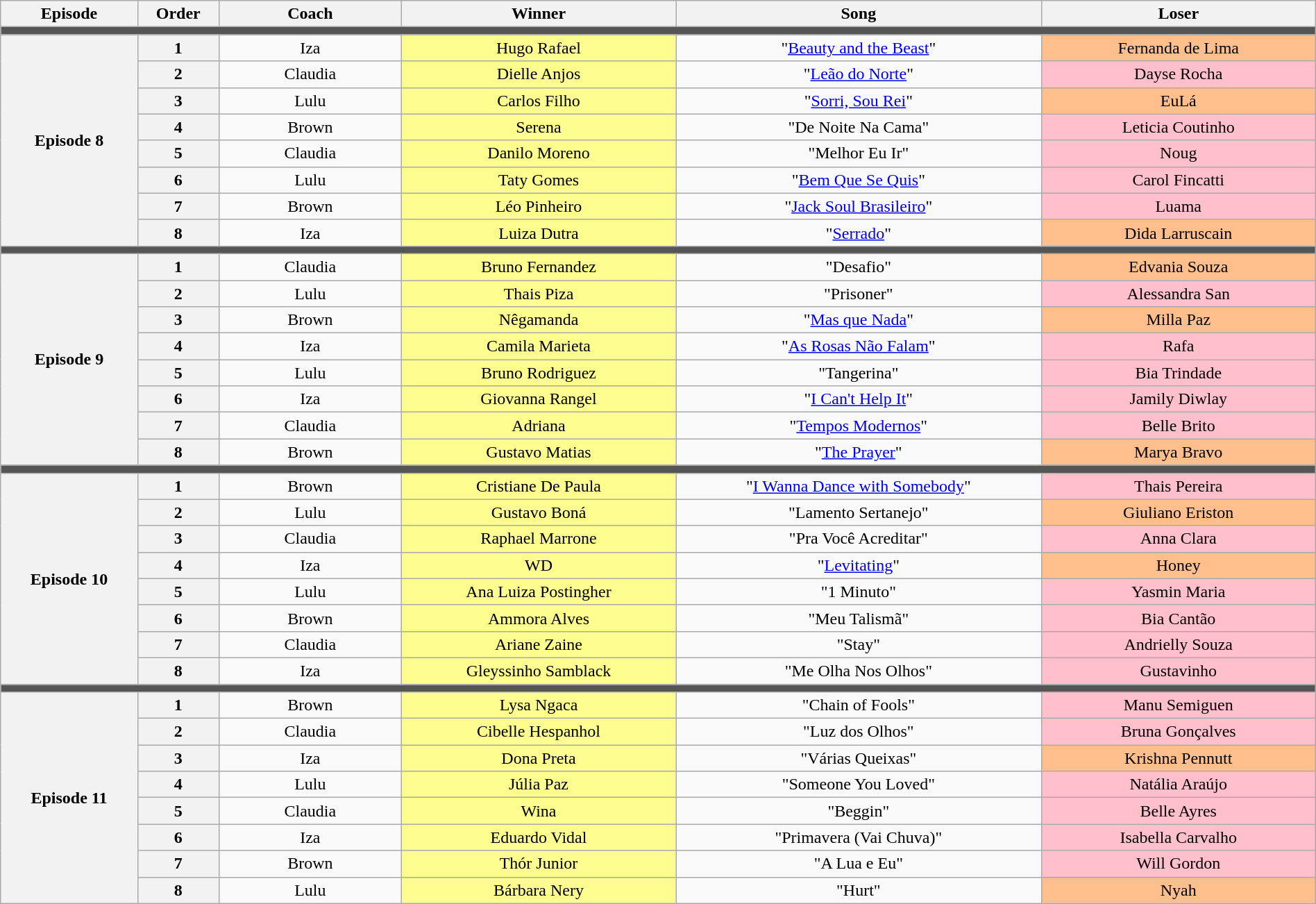<table class="wikitable" style="text-align: center; width:100%">
<tr>
<th width="06%">Episode</th>
<th width="03%">Order</th>
<th width="08%">Coach</th>
<th width="12%">Winner</th>
<th width="16%">Song</th>
<th width="12%">Loser</th>
</tr>
<tr>
<td colspan="10" style="background:#555"></td>
</tr>
<tr>
<th scope="row" rowspan="8">Episode 8<br></th>
<th>1</th>
<td>Iza</td>
<td style="background:#fdfc8f">Hugo Rafael</td>
<td>"<a href='#'>Beauty and the Beast</a>"</td>
<td style="background:#FFBF8C">Fernanda de Lima</td>
</tr>
<tr>
<th>2</th>
<td>Claudia</td>
<td style="background:#fdfc8f">Dielle Anjos</td>
<td>"<a href='#'>Leão do Norte</a>"</td>
<td style="background: pink">Dayse Rocha</td>
</tr>
<tr>
<th>3</th>
<td>Lulu</td>
<td style="background:#fdfc8f">Carlos Filho</td>
<td>"<a href='#'>Sorri, Sou Rei</a>"</td>
<td style="background:#FFBF8C">EuLá</td>
</tr>
<tr>
<th>4</th>
<td>Brown</td>
<td style="background:#fdfc8f">Serena</td>
<td>"De Noite Na Cama"</td>
<td style="background: pink">Leticia Coutinho</td>
</tr>
<tr>
<th>5</th>
<td>Claudia</td>
<td style="background:#fdfc8f">Danilo Moreno</td>
<td>"Melhor Eu Ir"</td>
<td style="background: pink">Noug</td>
</tr>
<tr>
<th>6</th>
<td>Lulu</td>
<td style="background:#fdfc8f">Taty Gomes</td>
<td>"<a href='#'>Bem Que Se Quis</a>"</td>
<td style="background: pink">Carol Fincatti</td>
</tr>
<tr>
<th>7</th>
<td>Brown</td>
<td style="background:#fdfc8f">Léo Pinheiro</td>
<td>"<a href='#'>Jack Soul Brasileiro</a>"</td>
<td style="background: pink">Luama</td>
</tr>
<tr>
<th>8</th>
<td>Iza</td>
<td style="background:#fdfc8f">Luiza Dutra</td>
<td>"<a href='#'>Serrado</a>"</td>
<td style="background:#FFBF8C">Dida Larruscain</td>
</tr>
<tr>
<td colspan="10" style="background:#555"></td>
</tr>
<tr>
<th scope="row" rowspan="8">Episode 9<br></th>
<th>1</th>
<td>Claudia</td>
<td style="background:#fdfc8f">Bruno Fernandez</td>
<td>"Desafio"</td>
<td style="background:#FFBF8C">Edvania Souza</td>
</tr>
<tr>
<th>2</th>
<td>Lulu</td>
<td style="background:#fdfc8f">Thais Piza</td>
<td>"Prisoner"</td>
<td style="background:pink">Alessandra San</td>
</tr>
<tr>
<th>3</th>
<td>Brown</td>
<td style="background:#fdfc8f">Nêgamanda</td>
<td>"<a href='#'>Mas que Nada</a>"</td>
<td style="background:#FFBF8C">Milla Paz</td>
</tr>
<tr>
<th>4</th>
<td>Iza</td>
<td style="background:#fdfc8f">Camila Marieta</td>
<td>"<a href='#'>As Rosas Não Falam</a>"</td>
<td style="background:pink">Rafa</td>
</tr>
<tr>
<th>5</th>
<td>Lulu</td>
<td style="background:#fdfc8f">Bruno Rodriguez</td>
<td>"Tangerina"</td>
<td style="background:pink">Bia Trindade</td>
</tr>
<tr>
<th>6</th>
<td>Iza</td>
<td style="background:#fdfc8f">Giovanna Rangel</td>
<td>"<a href='#'>I Can't Help It</a>"</td>
<td style="background:pink">Jamily Diwlay</td>
</tr>
<tr>
<th>7</th>
<td>Claudia</td>
<td style="background:#fdfc8f">Adriana</td>
<td>"<a href='#'>Tempos Modernos</a>"</td>
<td style="background:pink">Belle Brito</td>
</tr>
<tr>
<th>8</th>
<td>Brown</td>
<td style="background:#fdfc8f">Gustavo Matias</td>
<td>"<a href='#'>The Prayer</a>"</td>
<td style="background:#FFBF8C">Marya Bravo</td>
</tr>
<tr>
<td colspan="10" style="background:#555"></td>
</tr>
<tr>
<th scope="row" rowspan="8">Episode 10<br></th>
<th>1</th>
<td>Brown</td>
<td style="background:#fdfc8f">Cristiane De Paula</td>
<td>"<a href='#'>I Wanna Dance with Somebody</a>"</td>
<td style="background:pink">Thais Pereira</td>
</tr>
<tr>
<th>2</th>
<td>Lulu</td>
<td style="background:#fdfc8f">Gustavo Boná</td>
<td>"Lamento Sertanejo"</td>
<td style="background:#FFBF8C">Giuliano Eriston</td>
</tr>
<tr>
<th>3</th>
<td>Claudia</td>
<td style="background:#fdfc8f">Raphael Marrone</td>
<td>"Pra Você Acreditar"</td>
<td style="background:pink">Anna Clara</td>
</tr>
<tr>
<th>4</th>
<td>Iza</td>
<td style="background:#fdfc8f">WD</td>
<td>"<a href='#'>Levitating</a>"</td>
<td style="background:#FFBF8C">Honey</td>
</tr>
<tr>
<th>5</th>
<td>Lulu</td>
<td style="background:#fdfc8f">Ana Luiza Postingher</td>
<td>"1 Minuto"</td>
<td style="background:pink">Yasmin Maria</td>
</tr>
<tr>
<th>6</th>
<td>Brown</td>
<td style="background:#fdfc8f">Ammora Alves</td>
<td>"Meu Talismã"</td>
<td style="background:pink">Bia Cantão</td>
</tr>
<tr>
<th>7</th>
<td>Claudia</td>
<td style="background:#fdfc8f">Ariane Zaine</td>
<td>"Stay"</td>
<td style="background:pink">Andrielly Souza</td>
</tr>
<tr>
<th>8</th>
<td>Iza</td>
<td style="background:#fdfc8f">Gleyssinho Samblack</td>
<td>"Me Olha Nos Olhos"</td>
<td style="background:pink">Gustavinho</td>
</tr>
<tr>
<td colspan="10" style="background:#555"></td>
</tr>
<tr>
<th scope="row" rowspan="8">Episode 11<br></th>
<th>1</th>
<td>Brown</td>
<td style="background:#fdfc8f">Lysa Ngaca</td>
<td>"Chain of Fools"</td>
<td style="background: pink">Manu Semiguen</td>
</tr>
<tr>
<th>2</th>
<td>Claudia</td>
<td style="background:#fdfc8f">Cibelle Hespanhol</td>
<td>"Luz dos Olhos"</td>
<td style="background: pink">Bruna Gonçalves</td>
</tr>
<tr>
<th>3</th>
<td>Iza</td>
<td style="background:#fdfc8f">Dona Preta</td>
<td>"Várias Queixas"</td>
<td style="background:#FFBF8C">Krishna Pennutt</td>
</tr>
<tr>
<th>4</th>
<td>Lulu</td>
<td style="background:#fdfc8f">Júlia Paz</td>
<td>"Someone You Loved"</td>
<td style="background: pink">Natália Araújo</td>
</tr>
<tr>
<th>5</th>
<td>Claudia</td>
<td style="background:#fdfc8f">Wina</td>
<td>"Beggin"</td>
<td style="background: pink">Belle Ayres</td>
</tr>
<tr>
<th>6</th>
<td>Iza</td>
<td style="background:#fdfc8f">Eduardo Vidal</td>
<td>"Primavera (Vai Chuva)"</td>
<td style="background: pink">Isabella Carvalho</td>
</tr>
<tr>
<th>7</th>
<td>Brown</td>
<td style="background:#fdfc8f">Thór Junior</td>
<td>"A Lua e Eu"</td>
<td style="background: pink">Will Gordon</td>
</tr>
<tr>
<th>8</th>
<td>Lulu</td>
<td style="background:#fdfc8f">Bárbara Nery</td>
<td>"Hurt"</td>
<td style="background:#FFBF8C">Nyah</td>
</tr>
</table>
